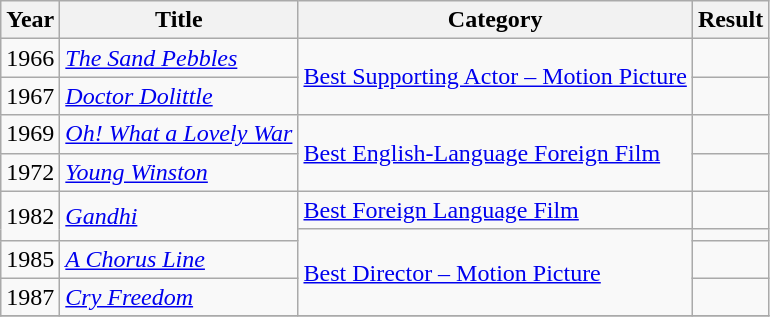<table class="wikitable">
<tr>
<th>Year</th>
<th>Title</th>
<th>Category</th>
<th>Result</th>
</tr>
<tr>
<td>1966</td>
<td><em><a href='#'>The Sand Pebbles</a></em></td>
<td rowspan=2><a href='#'>Best Supporting Actor – Motion Picture</a></td>
<td></td>
</tr>
<tr>
<td>1967</td>
<td><em><a href='#'>Doctor Dolittle</a></em></td>
<td></td>
</tr>
<tr>
<td>1969</td>
<td><em><a href='#'>Oh! What a Lovely War</a></em></td>
<td rowspan=2><a href='#'>Best English-Language Foreign Film</a></td>
<td></td>
</tr>
<tr>
<td>1972</td>
<td><em><a href='#'>Young Winston</a></em></td>
<td></td>
</tr>
<tr>
<td rowspan=2>1982</td>
<td rowspan=2><em><a href='#'>Gandhi</a></em></td>
<td><a href='#'>Best Foreign Language Film</a></td>
<td></td>
</tr>
<tr>
<td rowspan=3><a href='#'>Best Director – Motion Picture</a></td>
<td></td>
</tr>
<tr>
<td>1985</td>
<td><em><a href='#'>A Chorus Line</a></em></td>
<td></td>
</tr>
<tr>
<td>1987</td>
<td><em><a href='#'>Cry Freedom</a></em></td>
<td></td>
</tr>
<tr>
</tr>
</table>
